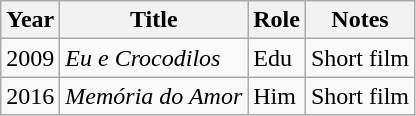<table class="wikitable sortable">
<tr>
<th>Year</th>
<th>Title</th>
<th>Role</th>
<th class="unsortable">Notes</th>
</tr>
<tr>
<td>2009</td>
<td><em>Eu e Crocodilos</em></td>
<td>Edu</td>
<td>Short film</td>
</tr>
<tr>
<td>2016</td>
<td><em>Memória do Amor</em></td>
<td>Him</td>
<td>Short film</td>
</tr>
</table>
